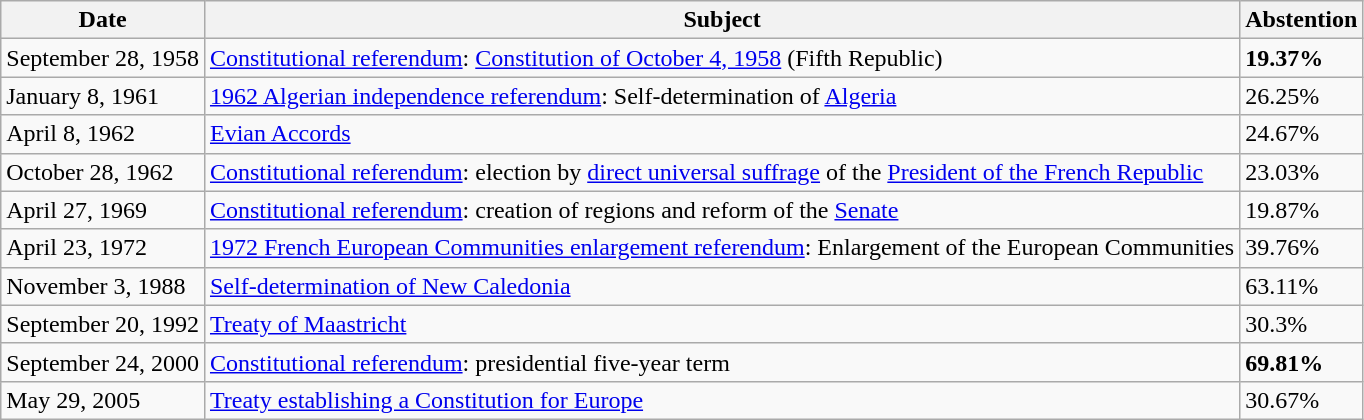<table class="wikitable">
<tr>
<th>Date</th>
<th>Subject</th>
<th>Abstention</th>
</tr>
<tr>
<td>September 28, 1958</td>
<td><a href='#'>Constitutional referendum</a>: <a href='#'>Constitution of October 4, 1958</a> (Fifth Republic)</td>
<td><strong>19.37%</strong></td>
</tr>
<tr>
<td>January 8, 1961</td>
<td><a href='#'>1962 Algerian independence referendum</a>: Self-determination of <a href='#'>Algeria</a></td>
<td>26.25%</td>
</tr>
<tr>
<td>April 8, 1962</td>
<td><a href='#'>Evian Accords</a></td>
<td>24.67%</td>
</tr>
<tr>
<td>October 28, 1962</td>
<td><a href='#'>Constitutional referendum</a>: election by <a href='#'>direct universal suffrage</a> of the <a href='#'>President of the French Republic</a></td>
<td>23.03%</td>
</tr>
<tr>
<td>April 27, 1969</td>
<td><a href='#'>Constitutional referendum</a>: creation of regions and reform of the <a href='#'>Senate</a></td>
<td>19.87%</td>
</tr>
<tr>
<td>April 23, 1972</td>
<td><a href='#'>1972 French European Communities enlargement referendum</a>: Enlargement of the European Communities</td>
<td>39.76%</td>
</tr>
<tr>
<td>November 3, 1988</td>
<td><a href='#'>Self-determination of New Caledonia</a></td>
<td>63.11%</td>
</tr>
<tr>
<td>September 20, 1992</td>
<td><a href='#'>Treaty of Maastricht</a></td>
<td>30.3%</td>
</tr>
<tr>
<td>September 24, 2000</td>
<td><a href='#'>Constitutional referendum</a>: presidential five-year term</td>
<td><strong>69.81%</strong></td>
</tr>
<tr>
<td>May 29, 2005</td>
<td><a href='#'>Treaty establishing a Constitution for Europe</a></td>
<td>30.67%</td>
</tr>
</table>
